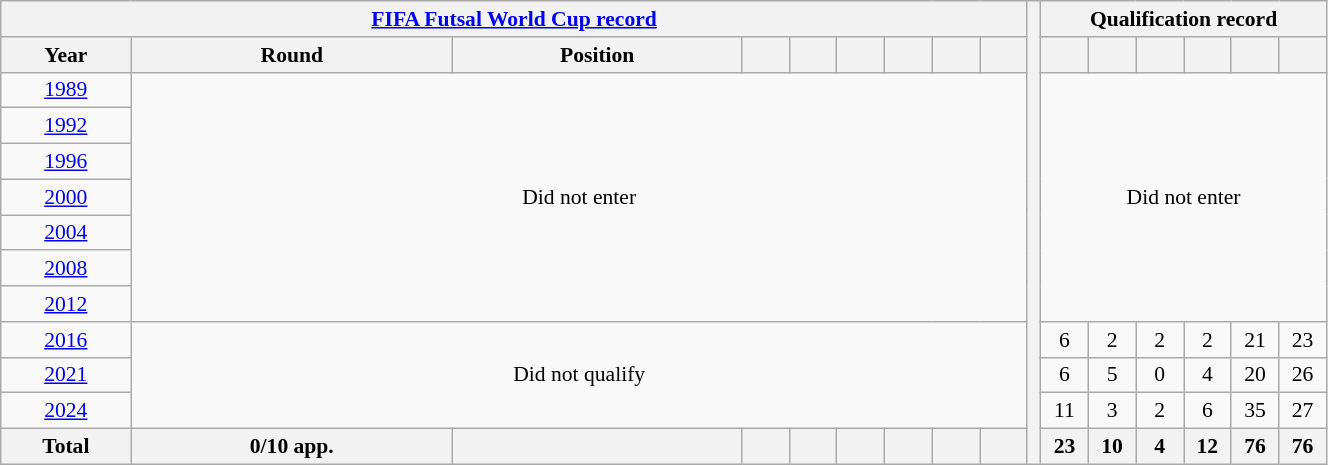<table class="wikitable" width=70% style="text-align: center;font-size:90%;">
<tr>
<th colspan=9><a href='#'>FIFA Futsal World Cup record</a></th>
<th width=1% rowspan=20></th>
<th colspan=6>Qualification record</th>
</tr>
<tr>
<th width=80>Year</th>
<th>Round</th>
<th>Position</th>
<th width=25></th>
<th width=25></th>
<th width=25></th>
<th width=25></th>
<th width=25></th>
<th width=25></th>
<th width=25></th>
<th width=25></th>
<th width=25></th>
<th width=25></th>
<th width=25></th>
<th width=25></th>
</tr>
<tr>
<td> <a href='#'>1989</a></td>
<td rowspan=7 colspan=8>Did not enter</td>
<td rowspan=7 colspan=7>Did not enter</td>
</tr>
<tr>
<td> <a href='#'>1992</a></td>
</tr>
<tr>
<td> <a href='#'>1996</a></td>
</tr>
<tr>
<td> <a href='#'>2000</a></td>
</tr>
<tr>
<td> <a href='#'>2004</a></td>
</tr>
<tr>
<td> <a href='#'>2008</a></td>
</tr>
<tr>
<td> <a href='#'>2012</a></td>
</tr>
<tr>
<td> <a href='#'>2016</a></td>
<td rowspan=3 colspan=8>Did not qualify</td>
<td>6</td>
<td>2</td>
<td>2</td>
<td>2</td>
<td>21</td>
<td>23</td>
</tr>
<tr>
<td> <a href='#'>2021</a></td>
<td>6</td>
<td>5</td>
<td>0</td>
<td>4</td>
<td>20</td>
<td>26</td>
</tr>
<tr>
<td> <a href='#'>2024</a></td>
<td>11</td>
<td>3</td>
<td>2</td>
<td>6</td>
<td>35</td>
<td>27</td>
</tr>
<tr>
<th><strong>Total</strong></th>
<th>0/10 app.</th>
<th></th>
<th></th>
<th></th>
<th></th>
<th></th>
<th></th>
<th></th>
<th>23</th>
<th>10</th>
<th>4</th>
<th>12</th>
<th>76</th>
<th>76</th>
</tr>
</table>
